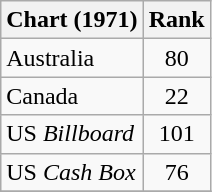<table class="wikitable sortable">
<tr>
<th>Chart (1971)</th>
<th style="text-align:center;">Rank</th>
</tr>
<tr>
<td>Australia</td>
<td style="text-align:center;">80</td>
</tr>
<tr>
<td>Canada</td>
<td style="text-align:center;">22</td>
</tr>
<tr>
<td>US <em>Billboard</em></td>
<td style="text-align:center;">101</td>
</tr>
<tr>
<td>US <em>Cash Box</em></td>
<td style="text-align:center;">76</td>
</tr>
<tr>
</tr>
</table>
